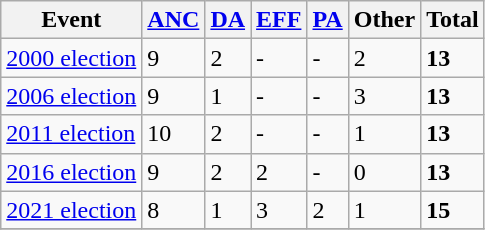<table class="wikitable">
<tr>
<th>Event</th>
<th><a href='#'>ANC</a></th>
<th><a href='#'>DA</a></th>
<th><a href='#'>EFF</a></th>
<th><a href='#'>PA</a></th>
<th>Other</th>
<th>Total</th>
</tr>
<tr>
<td><a href='#'>2000 election</a></td>
<td>9</td>
<td>2</td>
<td>-</td>
<td>-</td>
<td>2</td>
<td><strong>13</strong></td>
</tr>
<tr>
<td><a href='#'>2006 election</a></td>
<td>9</td>
<td>1</td>
<td>-</td>
<td>-</td>
<td>3</td>
<td><strong>13</strong></td>
</tr>
<tr>
<td><a href='#'>2011 election</a></td>
<td>10</td>
<td>2</td>
<td>-</td>
<td>-</td>
<td>1</td>
<td><strong>13</strong></td>
</tr>
<tr>
<td><a href='#'>2016 election</a></td>
<td>9</td>
<td>2</td>
<td>2</td>
<td>-</td>
<td>0</td>
<td><strong>13</strong></td>
</tr>
<tr>
<td><a href='#'>2021 election</a></td>
<td>8</td>
<td>1</td>
<td>3</td>
<td>2</td>
<td>1</td>
<td><strong>15</strong></td>
</tr>
<tr>
</tr>
</table>
